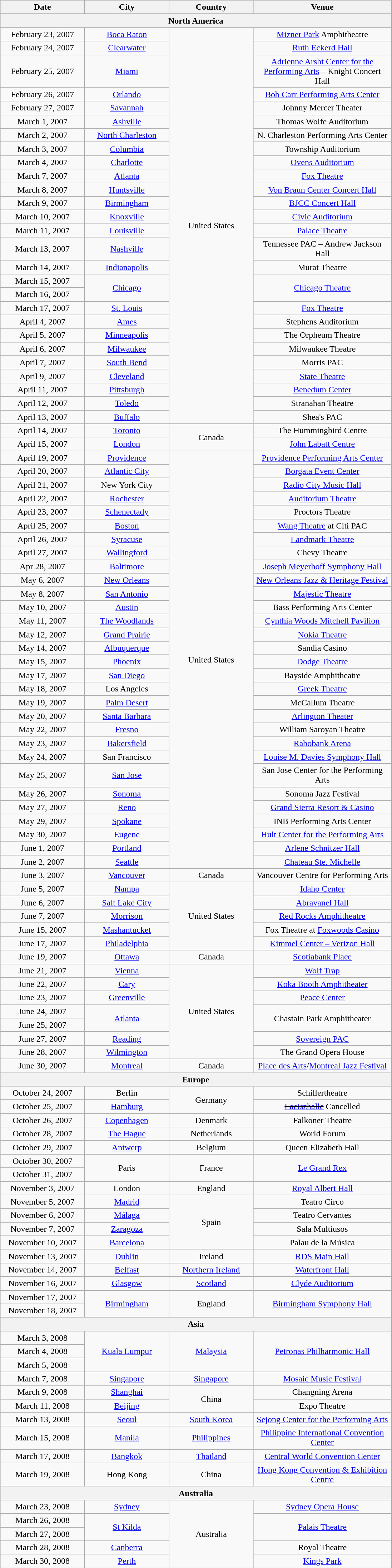<table class="wikitable" style="text-align:center;">
<tr>
<th style="width:150px;">Date</th>
<th style="width:150px;">City</th>
<th style="width:150px;">Country</th>
<th style="width:250px;">Venue</th>
</tr>
<tr>
<th colspan="4">North America</th>
</tr>
<tr>
<td>February 23, 2007</td>
<td><a href='#'>Boca Raton</a></td>
<td rowspan="27">United States</td>
<td><a href='#'>Mizner Park</a> Amphitheatre</td>
</tr>
<tr>
<td>February 24, 2007</td>
<td><a href='#'>Clearwater</a></td>
<td><a href='#'>Ruth Eckerd Hall</a></td>
</tr>
<tr>
<td>February 25, 2007</td>
<td><a href='#'>Miami</a></td>
<td><a href='#'>Adrienne Arsht Center for the Performing Arts</a> – Knight Concert Hall</td>
</tr>
<tr>
<td>February 26, 2007</td>
<td><a href='#'>Orlando</a></td>
<td><a href='#'>Bob Carr Performing Arts Center</a></td>
</tr>
<tr>
<td>February 27, 2007</td>
<td><a href='#'>Savannah</a></td>
<td>Johnny Mercer Theater</td>
</tr>
<tr>
<td>March 1, 2007</td>
<td><a href='#'>Ashville</a></td>
<td>Thomas Wolfe Auditorium</td>
</tr>
<tr>
<td>March 2, 2007</td>
<td><a href='#'>North Charleston</a></td>
<td>N. Charleston Performing Arts Center</td>
</tr>
<tr>
<td>March 3, 2007</td>
<td><a href='#'>Columbia</a></td>
<td>Township Auditorium</td>
</tr>
<tr>
<td>March 4, 2007</td>
<td><a href='#'>Charlotte</a></td>
<td><a href='#'>Ovens Auditorium</a></td>
</tr>
<tr>
<td>March 7, 2007</td>
<td><a href='#'>Atlanta</a></td>
<td><a href='#'>Fox Theatre</a></td>
</tr>
<tr>
<td>March 8, 2007</td>
<td><a href='#'>Huntsville</a></td>
<td><a href='#'>Von Braun Center Concert Hall</a></td>
</tr>
<tr>
<td>March 9, 2007</td>
<td><a href='#'>Birmingham</a></td>
<td><a href='#'>BJCC Concert Hall</a></td>
</tr>
<tr>
<td>March 10, 2007</td>
<td><a href='#'>Knoxville</a></td>
<td><a href='#'>Civic Auditorium</a></td>
</tr>
<tr>
<td>March 11, 2007</td>
<td><a href='#'>Louisville</a></td>
<td><a href='#'>Palace Theatre</a></td>
</tr>
<tr>
<td>March 13, 2007</td>
<td><a href='#'>Nashville</a></td>
<td>Tennessee PAC – Andrew Jackson Hall</td>
</tr>
<tr>
<td>March 14, 2007</td>
<td><a href='#'>Indianapolis</a></td>
<td>Murat Theatre</td>
</tr>
<tr>
<td>March 15, 2007</td>
<td rowspan="2"><a href='#'>Chicago</a></td>
<td rowspan="2"><a href='#'>Chicago Theatre</a></td>
</tr>
<tr>
<td>March 16, 2007</td>
</tr>
<tr>
<td>March 17, 2007</td>
<td><a href='#'>St. Louis</a></td>
<td><a href='#'>Fox Theatre</a></td>
</tr>
<tr>
<td>April 4, 2007</td>
<td><a href='#'>Ames</a></td>
<td>Stephens Auditorium</td>
</tr>
<tr>
<td>April 5, 2007</td>
<td><a href='#'>Minneapolis</a></td>
<td>The Orpheum Theatre</td>
</tr>
<tr>
<td>April 6, 2007</td>
<td><a href='#'>Milwaukee</a></td>
<td>Milwaukee Theatre</td>
</tr>
<tr>
<td>April 7, 2007</td>
<td><a href='#'>South Bend</a></td>
<td>Morris PAC</td>
</tr>
<tr>
<td>April 9, 2007</td>
<td><a href='#'>Cleveland</a></td>
<td><a href='#'>State Theatre</a></td>
</tr>
<tr>
<td>April 11, 2007</td>
<td><a href='#'>Pittsburgh</a></td>
<td><a href='#'>Benedum Center</a></td>
</tr>
<tr>
<td>April 12, 2007</td>
<td><a href='#'>Toledo</a></td>
<td>Stranahan Theatre</td>
</tr>
<tr>
<td>April 13, 2007</td>
<td><a href='#'>Buffalo</a></td>
<td>Shea's PAC</td>
</tr>
<tr>
<td>April 14, 2007</td>
<td><a href='#'>Toronto</a></td>
<td rowspan="2">Canada</td>
<td>The Hummingbird Centre</td>
</tr>
<tr>
<td>April 15, 2007</td>
<td><a href='#'>London</a></td>
<td><a href='#'>John Labatt Centre</a></td>
</tr>
<tr>
<td>April 19, 2007</td>
<td><a href='#'>Providence</a></td>
<td rowspan="30">United States</td>
<td><a href='#'>Providence Performing Arts Center</a></td>
</tr>
<tr>
<td>April 20, 2007</td>
<td><a href='#'>Atlantic City</a></td>
<td><a href='#'>Borgata Event Center</a></td>
</tr>
<tr>
<td>April 21, 2007</td>
<td>New York City</td>
<td><a href='#'>Radio City Music Hall</a></td>
</tr>
<tr>
<td>April 22, 2007</td>
<td><a href='#'>Rochester</a></td>
<td><a href='#'>Auditorium Theatre</a></td>
</tr>
<tr>
<td>April 23, 2007</td>
<td><a href='#'>Schenectady</a></td>
<td>Proctors Theatre</td>
</tr>
<tr>
<td>April 25, 2007</td>
<td><a href='#'>Boston</a></td>
<td><a href='#'>Wang Theatre</a> at Citi PAC</td>
</tr>
<tr>
<td>April 26, 2007</td>
<td><a href='#'>Syracuse</a></td>
<td><a href='#'>Landmark Theatre</a></td>
</tr>
<tr>
<td>April 27, 2007</td>
<td><a href='#'>Wallingford</a></td>
<td>Chevy Theatre</td>
</tr>
<tr>
<td>Apr 28, 2007</td>
<td><a href='#'>Baltimore</a></td>
<td><a href='#'>Joseph Meyerhoff Symphony Hall</a></td>
</tr>
<tr>
<td>May 6, 2007</td>
<td><a href='#'>New Orleans</a></td>
<td><a href='#'>New Orleans Jazz & Heritage Festival</a></td>
</tr>
<tr>
<td>May 8, 2007</td>
<td><a href='#'>San Antonio</a></td>
<td><a href='#'>Majestic Theatre</a></td>
</tr>
<tr>
<td>May 10, 2007</td>
<td><a href='#'>Austin</a></td>
<td>Bass Performing Arts Center</td>
</tr>
<tr>
<td>May 11, 2007</td>
<td><a href='#'>The Woodlands</a></td>
<td><a href='#'>Cynthia Woods Mitchell Pavilion</a></td>
</tr>
<tr>
<td>May 12, 2007</td>
<td><a href='#'>Grand Prairie</a></td>
<td><a href='#'>Nokia Theatre</a></td>
</tr>
<tr>
<td>May 14, 2007</td>
<td><a href='#'>Albuquerque</a></td>
<td>Sandia Casino</td>
</tr>
<tr>
<td>May 15, 2007</td>
<td><a href='#'>Phoenix</a></td>
<td><a href='#'>Dodge Theatre</a></td>
</tr>
<tr>
<td>May 17, 2007</td>
<td><a href='#'>San Diego</a></td>
<td>Bayside Amphitheatre</td>
</tr>
<tr>
<td>May 18, 2007</td>
<td>Los Angeles</td>
<td><a href='#'>Greek Theatre</a></td>
</tr>
<tr>
<td>May 19, 2007</td>
<td><a href='#'>Palm Desert</a></td>
<td>McCallum Theatre</td>
</tr>
<tr>
<td>May 20, 2007</td>
<td><a href='#'>Santa Barbara</a></td>
<td><a href='#'>Arlington Theater</a></td>
</tr>
<tr>
<td>May 22, 2007</td>
<td><a href='#'>Fresno</a></td>
<td>William Saroyan Theatre</td>
</tr>
<tr>
<td>May 23, 2007</td>
<td><a href='#'>Bakersfield</a></td>
<td><a href='#'>Rabobank Arena</a></td>
</tr>
<tr>
<td>May 24, 2007</td>
<td>San Francisco</td>
<td><a href='#'>Louise M. Davies Symphony Hall</a></td>
</tr>
<tr>
<td>May 25, 2007</td>
<td><a href='#'>San Jose</a></td>
<td>San Jose Center for the Performing Arts</td>
</tr>
<tr>
<td>May 26, 2007</td>
<td><a href='#'>Sonoma</a></td>
<td>Sonoma Jazz Festival</td>
</tr>
<tr>
<td>May 27, 2007</td>
<td><a href='#'>Reno</a></td>
<td><a href='#'>Grand Sierra Resort & Casino</a></td>
</tr>
<tr>
<td>May 29, 2007</td>
<td><a href='#'>Spokane</a></td>
<td>INB Performing Arts Center</td>
</tr>
<tr>
<td>May 30, 2007</td>
<td><a href='#'>Eugene</a></td>
<td><a href='#'>Hult Center for the Performing Arts</a></td>
</tr>
<tr>
<td>June 1, 2007</td>
<td><a href='#'>Portland</a></td>
<td><a href='#'>Arlene Schnitzer Hall</a></td>
</tr>
<tr>
<td>June 2, 2007</td>
<td><a href='#'>Seattle</a></td>
<td><a href='#'>Chateau Ste. Michelle</a></td>
</tr>
<tr>
<td>June 3, 2007</td>
<td><a href='#'>Vancouver</a></td>
<td>Canada</td>
<td>Vancouver Centre for Performing Arts</td>
</tr>
<tr>
<td>June 5, 2007</td>
<td><a href='#'>Nampa</a></td>
<td rowspan="5">United States</td>
<td><a href='#'>Idaho Center</a></td>
</tr>
<tr>
<td>June 6, 2007</td>
<td><a href='#'>Salt Lake City</a></td>
<td><a href='#'>Abravanel Hall</a></td>
</tr>
<tr>
<td>June 7, 2007</td>
<td><a href='#'>Morrison</a></td>
<td><a href='#'>Red Rocks Amphitheatre</a></td>
</tr>
<tr>
<td>June 15, 2007</td>
<td><a href='#'>Mashantucket</a></td>
<td>Fox Theatre at <a href='#'>Foxwoods Casino</a></td>
</tr>
<tr>
<td>June 17, 2007</td>
<td><a href='#'>Philadelphia</a></td>
<td><a href='#'>Kimmel Center – Verizon Hall</a></td>
</tr>
<tr>
<td>June 19, 2007</td>
<td><a href='#'>Ottawa</a></td>
<td>Canada</td>
<td><a href='#'>Scotiabank Place</a></td>
</tr>
<tr>
<td>June 21, 2007</td>
<td><a href='#'>Vienna</a></td>
<td rowspan="7">United States</td>
<td><a href='#'>Wolf Trap</a></td>
</tr>
<tr>
<td>June 22, 2007</td>
<td><a href='#'>Cary</a></td>
<td><a href='#'>Koka Booth Amphitheater</a></td>
</tr>
<tr>
<td>June 23, 2007</td>
<td><a href='#'>Greenville</a></td>
<td><a href='#'>Peace Center</a></td>
</tr>
<tr>
<td>June 24, 2007</td>
<td rowspan="2"><a href='#'>Atlanta</a></td>
<td rowspan="2">Chastain Park Amphitheater</td>
</tr>
<tr>
<td>June 25, 2007</td>
</tr>
<tr>
<td>June 27, 2007</td>
<td><a href='#'>Reading</a></td>
<td><a href='#'>Sovereign PAC</a></td>
</tr>
<tr>
<td>June 28, 2007</td>
<td><a href='#'>Wilmington</a></td>
<td>The Grand Opera House</td>
</tr>
<tr>
<td>June 30, 2007</td>
<td><a href='#'>Montreal</a></td>
<td>Canada</td>
<td><a href='#'>Place des Arts</a>/<a href='#'>Montreal Jazz Festival</a></td>
</tr>
<tr>
<th colspan="4">Europe</th>
</tr>
<tr>
<td>October 24, 2007</td>
<td>Berlin</td>
<td rowspan="2">Germany</td>
<td>Schillertheatre</td>
</tr>
<tr>
<td>October 25, 2007</td>
<td><a href='#'>Hamburg</a></td>
<td><s><a href='#'>Laeiszhalle</a></s> Cancelled</td>
</tr>
<tr>
<td>October 26, 2007</td>
<td><a href='#'>Copenhagen</a></td>
<td>Denmark</td>
<td>Falkoner Theatre</td>
</tr>
<tr>
<td>October 28, 2007</td>
<td><a href='#'>The Hague</a></td>
<td>Netherlands</td>
<td>World Forum</td>
</tr>
<tr>
<td>October 29, 2007</td>
<td><a href='#'>Antwerp</a></td>
<td>Belgium</td>
<td>Queen Elizabeth Hall</td>
</tr>
<tr>
<td>October 30, 2007</td>
<td rowspan="2">Paris</td>
<td rowspan="2">France</td>
<td rowspan="2"><a href='#'>Le Grand Rex</a></td>
</tr>
<tr>
<td>October 31, 2007</td>
</tr>
<tr>
<td>November 3, 2007</td>
<td>London</td>
<td>England</td>
<td><a href='#'>Royal Albert Hall</a></td>
</tr>
<tr>
<td>November 5, 2007</td>
<td><a href='#'>Madrid</a></td>
<td rowspan="4">Spain</td>
<td>Teatro Circo</td>
</tr>
<tr>
<td>November 6, 2007</td>
<td><a href='#'>Málaga</a></td>
<td>Teatro Cervantes</td>
</tr>
<tr>
<td>November 7, 2007</td>
<td><a href='#'>Zaragoza</a></td>
<td>Sala Multiusos</td>
</tr>
<tr>
<td>November 10, 2007</td>
<td><a href='#'>Barcelona</a></td>
<td>Palau de la Música</td>
</tr>
<tr>
<td>November 13, 2007</td>
<td><a href='#'>Dublin</a></td>
<td>Ireland</td>
<td><a href='#'>RDS Main Hall</a></td>
</tr>
<tr>
<td>November 14, 2007</td>
<td><a href='#'>Belfast</a></td>
<td><a href='#'>Northern Ireland</a></td>
<td><a href='#'>Waterfront Hall</a></td>
</tr>
<tr>
<td>November 16, 2007</td>
<td><a href='#'>Glasgow</a></td>
<td><a href='#'>Scotland</a></td>
<td><a href='#'>Clyde Auditorium</a></td>
</tr>
<tr>
<td>November 17, 2007</td>
<td rowspan="2"><a href='#'>Birmingham</a></td>
<td rowspan="2">England</td>
<td rowspan="2"><a href='#'>Birmingham Symphony Hall</a></td>
</tr>
<tr>
<td>November 18, 2007</td>
</tr>
<tr>
<th colspan="4">Asia</th>
</tr>
<tr>
<td>March 3, 2008</td>
<td rowspan="3"><a href='#'>Kuala Lumpur</a></td>
<td rowspan="3"><a href='#'>Malaysia</a></td>
<td rowspan="3"><a href='#'>Petronas Philharmonic Hall</a></td>
</tr>
<tr>
<td>March 4, 2008</td>
</tr>
<tr>
<td>March 5, 2008</td>
</tr>
<tr>
<td>March 7, 2008</td>
<td><a href='#'>Singapore</a></td>
<td><a href='#'>Singapore</a></td>
<td><a href='#'>Mosaic Music Festival</a></td>
</tr>
<tr>
<td>March 9, 2008</td>
<td><a href='#'>Shanghai</a></td>
<td rowspan="2">China</td>
<td>Changning Arena</td>
</tr>
<tr>
<td>March 11, 2008</td>
<td><a href='#'>Beijing</a></td>
<td>Expo Theatre</td>
</tr>
<tr>
<td>March 13, 2008</td>
<td><a href='#'>Seoul</a></td>
<td><a href='#'>South Korea</a></td>
<td><a href='#'>Sejong Center for the Performing Arts</a></td>
</tr>
<tr>
<td>March 15, 2008</td>
<td><a href='#'>Manila</a></td>
<td><a href='#'>Philippines</a></td>
<td><a href='#'>Philippine International Convention Center</a></td>
</tr>
<tr>
<td>March 17, 2008</td>
<td><a href='#'>Bangkok</a></td>
<td><a href='#'>Thailand</a></td>
<td><a href='#'>Central World Convention Center</a></td>
</tr>
<tr>
<td>March 19, 2008</td>
<td>Hong Kong</td>
<td>China</td>
<td><a href='#'>Hong Kong Convention & Exhibition Centre</a></td>
</tr>
<tr>
<th colspan="4">Australia</th>
</tr>
<tr>
<td>March 23, 2008</td>
<td><a href='#'>Sydney</a></td>
<td rowspan="5">Australia</td>
<td><a href='#'>Sydney Opera House</a></td>
</tr>
<tr>
<td>March 26, 2008</td>
<td rowspan="2"><a href='#'>St Kilda</a></td>
<td rowspan="2"><a href='#'>Palais Theatre</a></td>
</tr>
<tr>
<td>March 27, 2008</td>
</tr>
<tr>
<td>March 28, 2008</td>
<td><a href='#'>Canberra</a></td>
<td>Royal Theatre</td>
</tr>
<tr>
<td>March 30, 2008</td>
<td><a href='#'>Perth</a></td>
<td><a href='#'>Kings Park</a></td>
</tr>
</table>
